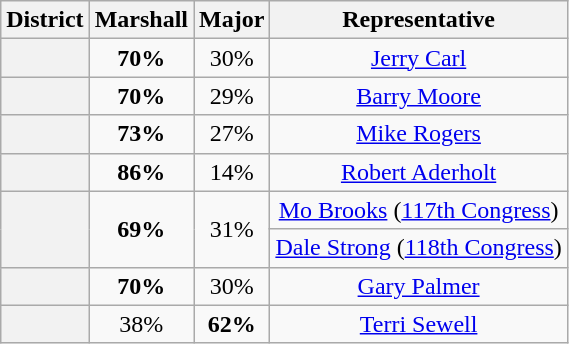<table class=wikitable>
<tr>
<th>District</th>
<th>Marshall</th>
<th>Major</th>
<th>Representative</th>
</tr>
<tr align=center>
<th></th>
<td><strong>70%</strong></td>
<td>30%</td>
<td><a href='#'>Jerry Carl</a></td>
</tr>
<tr align=center>
<th></th>
<td><strong>70%</strong></td>
<td>29%</td>
<td><a href='#'>Barry Moore</a></td>
</tr>
<tr align=center>
<th></th>
<td><strong>73%</strong></td>
<td>27%</td>
<td><a href='#'>Mike Rogers</a></td>
</tr>
<tr align=center>
<th></th>
<td><strong>86%</strong></td>
<td>14%</td>
<td><a href='#'>Robert Aderholt</a></td>
</tr>
<tr align=center>
<th rowspan=2 ></th>
<td rowspan=2><strong>69%</strong></td>
<td rowspan=2>31%</td>
<td><a href='#'>Mo Brooks</a> (<a href='#'>117th Congress</a>)</td>
</tr>
<tr align=center>
<td><a href='#'>Dale Strong</a> (<a href='#'>118th Congress</a>)</td>
</tr>
<tr align=center>
<th></th>
<td><strong>70%</strong></td>
<td>30%</td>
<td><a href='#'>Gary Palmer</a></td>
</tr>
<tr align=center>
<th></th>
<td>38%</td>
<td><strong>62%</strong></td>
<td><a href='#'>Terri Sewell</a></td>
</tr>
</table>
